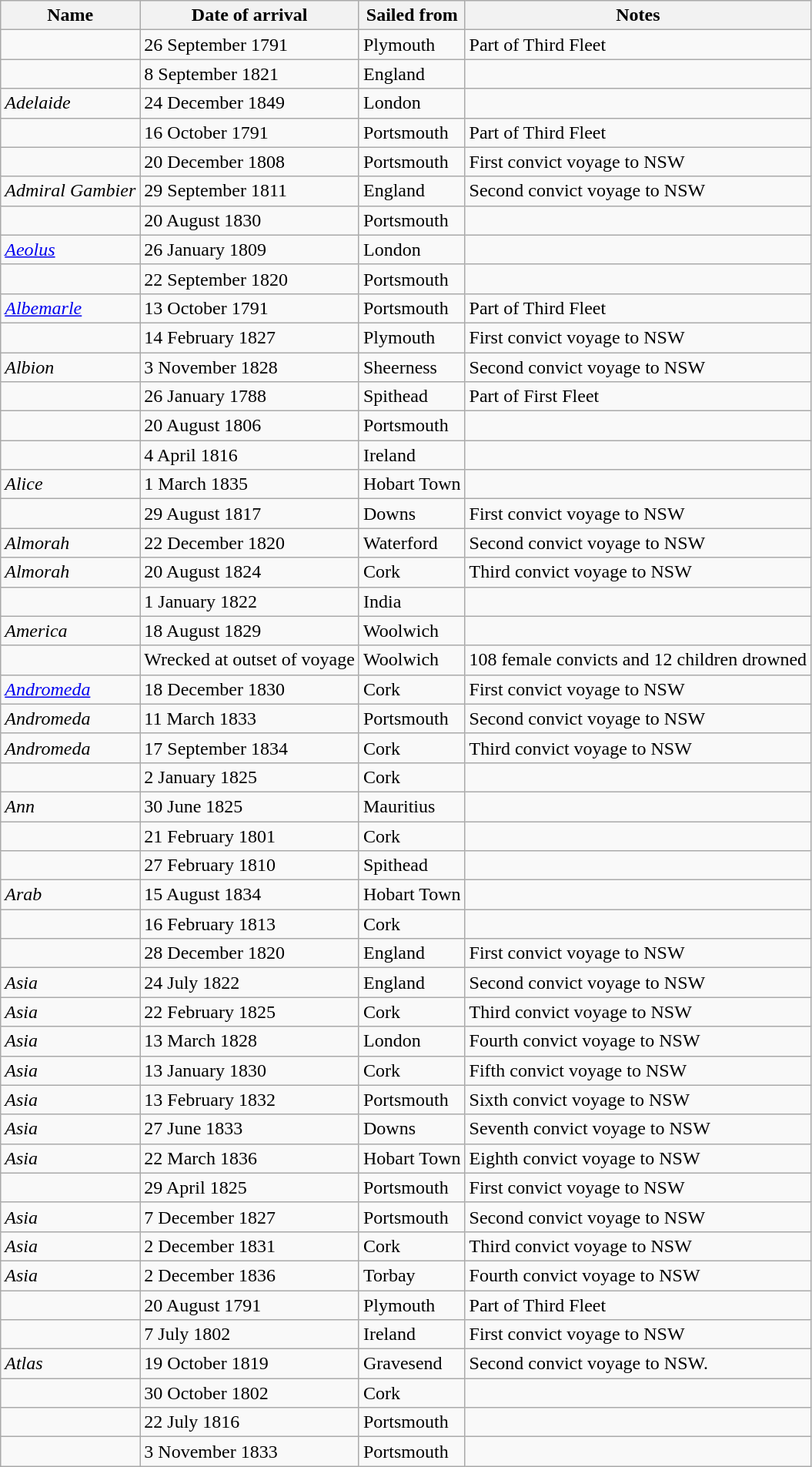<table class="wikitable sortable" border="1">
<tr>
<th>Name</th>
<th>Date of arrival</th>
<th>Sailed from</th>
<th>Notes</th>
</tr>
<tr>
<td></td>
<td>26 September 1791</td>
<td>Plymouth</td>
<td>Part of Third Fleet</td>
</tr>
<tr>
<td></td>
<td>8 September 1821</td>
<td>England</td>
<td></td>
</tr>
<tr>
<td><em>Adelaide</em></td>
<td>24 December 1849</td>
<td>London</td>
<td></td>
</tr>
<tr>
<td><em></em></td>
<td>16 October 1791</td>
<td>Portsmouth</td>
<td>Part of Third Fleet</td>
</tr>
<tr>
<td><em></em></td>
<td>20 December 1808</td>
<td>Portsmouth</td>
<td>First convict voyage to NSW</td>
</tr>
<tr>
<td><em>Admiral Gambier</em></td>
<td>29 September 1811</td>
<td>England</td>
<td>Second convict voyage to NSW</td>
</tr>
<tr>
<td></td>
<td>20 August 1830</td>
<td>Portsmouth</td>
<td></td>
</tr>
<tr>
<td><em><a href='#'>Aeolus</a></em></td>
<td>26 January 1809</td>
<td>London</td>
<td></td>
</tr>
<tr>
<td></td>
<td>22 September 1820</td>
<td>Portsmouth</td>
<td></td>
</tr>
<tr>
<td><em><a href='#'>Albemarle</a></em></td>
<td>13 October 1791</td>
<td>Portsmouth</td>
<td>Part of Third Fleet</td>
</tr>
<tr>
<td></td>
<td>14 February 1827</td>
<td>Plymouth</td>
<td>First convict voyage to NSW</td>
</tr>
<tr>
<td><em>Albion</em></td>
<td>3 November 1828</td>
<td>Sheerness</td>
<td>Second convict voyage to NSW</td>
</tr>
<tr>
<td></td>
<td>26 January 1788</td>
<td>Spithead</td>
<td>Part of First Fleet</td>
</tr>
<tr>
<td></td>
<td>20 August 1806</td>
<td>Portsmouth</td>
<td></td>
</tr>
<tr>
<td></td>
<td>4 April 1816</td>
<td>Ireland</td>
<td></td>
</tr>
<tr>
<td><em>Alice</em></td>
<td>1 March 1835</td>
<td>Hobart Town</td>
<td></td>
</tr>
<tr>
<td></td>
<td>29 August 1817</td>
<td>Downs</td>
<td>First convict voyage to NSW</td>
</tr>
<tr>
<td><em>Almorah</em></td>
<td>22 December 1820</td>
<td>Waterford</td>
<td>Second convict voyage to NSW</td>
</tr>
<tr>
<td><em>Almorah</em></td>
<td>20 August 1824</td>
<td>Cork</td>
<td>Third convict voyage to NSW</td>
</tr>
<tr>
<td></td>
<td>1 January 1822</td>
<td>India</td>
<td></td>
</tr>
<tr>
<td><em>America</em></td>
<td>18 August 1829</td>
<td>Woolwich</td>
<td></td>
</tr>
<tr>
<td></td>
<td>Wrecked at outset of voyage</td>
<td>Woolwich</td>
<td>108 female convicts and 12 children drowned</td>
</tr>
<tr>
<td><a href='#'><em>Andromeda</em></a></td>
<td>18 December 1830</td>
<td>Cork</td>
<td>First convict voyage to NSW</td>
</tr>
<tr>
<td><em>Andromeda</em></td>
<td>11 March 1833</td>
<td>Portsmouth</td>
<td>Second convict voyage to NSW</td>
</tr>
<tr>
<td><em>Andromeda</em></td>
<td>17 September 1834</td>
<td>Cork</td>
<td>Third convict voyage to NSW</td>
</tr>
<tr>
<td></td>
<td>2 January 1825</td>
<td>Cork</td>
<td></td>
</tr>
<tr>
<td><em>Ann</em></td>
<td>30 June 1825</td>
<td>Mauritius</td>
<td></td>
</tr>
<tr>
<td></td>
<td>21 February 1801</td>
<td>Cork</td>
<td></td>
</tr>
<tr>
<td></td>
<td>27 February 1810</td>
<td>Spithead</td>
<td></td>
</tr>
<tr>
<td><em>Arab</em></td>
<td>15 August 1834</td>
<td>Hobart Town</td>
<td></td>
</tr>
<tr>
<td></td>
<td>16 February 1813</td>
<td>Cork</td>
<td></td>
</tr>
<tr>
<td></td>
<td>28 December 1820</td>
<td>England</td>
<td>First convict voyage to NSW</td>
</tr>
<tr>
<td><em>Asia</em></td>
<td>24 July 1822</td>
<td>England</td>
<td>Second convict voyage to NSW</td>
</tr>
<tr>
<td><em>Asia</em></td>
<td>22 February 1825</td>
<td>Cork</td>
<td>Third convict voyage to NSW</td>
</tr>
<tr>
<td><em>Asia</em></td>
<td>13 March 1828</td>
<td>London</td>
<td>Fourth convict voyage to NSW</td>
</tr>
<tr>
<td><em>Asia</em></td>
<td>13 January 1830</td>
<td>Cork</td>
<td>Fifth convict voyage to NSW</td>
</tr>
<tr>
<td><em>Asia</em></td>
<td>13 February 1832</td>
<td>Portsmouth</td>
<td>Sixth convict voyage to NSW</td>
</tr>
<tr>
<td><em>Asia</em></td>
<td>27 June 1833</td>
<td>Downs</td>
<td>Seventh convict voyage to NSW</td>
</tr>
<tr>
<td><em>Asia</em></td>
<td>22 March 1836</td>
<td>Hobart Town</td>
<td>Eighth convict voyage to NSW</td>
</tr>
<tr>
<td></td>
<td>29 April 1825</td>
<td>Portsmouth</td>
<td>First convict voyage to NSW</td>
</tr>
<tr>
<td><em>Asia</em></td>
<td>7 December 1827</td>
<td>Portsmouth</td>
<td>Second convict voyage to NSW</td>
</tr>
<tr>
<td><em>Asia</em></td>
<td>2 December 1831</td>
<td>Cork</td>
<td>Third convict voyage to NSW</td>
</tr>
<tr>
<td><em>Asia</em></td>
<td>2 December 1836</td>
<td>Torbay</td>
<td>Fourth convict voyage to NSW</td>
</tr>
<tr>
<td></td>
<td>20 August 1791</td>
<td>Plymouth</td>
<td>Part of Third Fleet</td>
</tr>
<tr>
<td></td>
<td>7 July 1802</td>
<td>Ireland</td>
<td>First convict voyage to NSW</td>
</tr>
<tr>
<td><em>Atlas</em></td>
<td>19 October 1819</td>
<td>Gravesend</td>
<td>Second convict voyage to NSW.</td>
</tr>
<tr>
<td></td>
<td>30 October 1802</td>
<td>Cork</td>
<td></td>
</tr>
<tr>
<td></td>
<td>22 July 1816</td>
<td>Portsmouth</td>
<td></td>
</tr>
<tr>
<td></td>
<td>3 November 1833</td>
<td>Portsmouth</td>
<td></td>
</tr>
</table>
